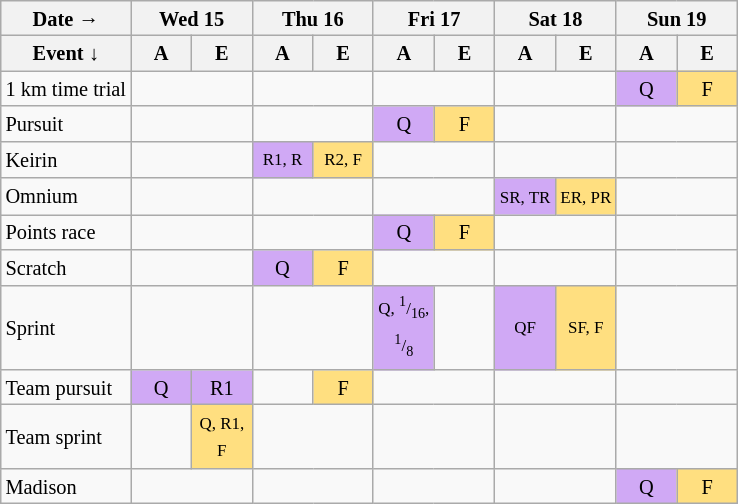<table class="wikitable" style="margin:0.5em auto; font-size:85%; line-height:1.25em;">
<tr style="text-align:center;">
<th>Date →</th>
<th colspan="2">Wed 15</th>
<th colspan="2">Thu 16</th>
<th colspan="2">Fri 17</th>
<th colspan="2">Sat 18</th>
<th colspan="2">Sun 19</th>
</tr>
<tr>
<th>Event ↓</th>
<th style="width:2.5em;">A</th>
<th style="width:2.5em;">E</th>
<th style="width:2.5em;">A</th>
<th style="width:2.5em;">E</th>
<th style="width:2.5em;">A</th>
<th style="width:2.5em;">E</th>
<th style="width:2.5em;">A</th>
<th style="width:2.5em;">E</th>
<th style="width:2.5em;">A</th>
<th style="width:2.5em;">E</th>
</tr>
<tr style="text-align:center;">
<td style="text-align:left;">1 km time trial</td>
<td colspan="2"></td>
<td colspan="2"></td>
<td colspan="2"></td>
<td colspan="2"></td>
<td bgcolor="#D0A9F5">Q</td>
<td bgcolor="#FFDF80">F</td>
</tr>
<tr style="text-align:center;">
<td style="text-align:left;">Pursuit</td>
<td colspan="2"></td>
<td colspan="2"></td>
<td bgcolor="#D0A9F5">Q</td>
<td bgcolor="#FFDF80">F</td>
<td colspan="2"></td>
<td colspan="2"></td>
</tr>
<tr style="text-align:center;">
<td style="text-align:left;">Keirin</td>
<td colspan="2"></td>
<td bgcolor="#D0A9F5"><small>R1, R</small></td>
<td bgcolor="#FFDF80"><small>R2, F</small></td>
<td colspan="2"></td>
<td colspan="2"></td>
<td colspan="2"></td>
</tr>
<tr style="text-align:center;">
<td style="text-align:left;">Omnium</td>
<td colspan="2"></td>
<td colspan="2"></td>
<td colspan="2"></td>
<td bgcolor="#D0A9F5"><small>SR, TR</small></td>
<td bgcolor="#FFDF80"><small>ER, PR</small></td>
<td colspan="2"></td>
</tr>
<tr style="text-align:center;">
<td style="text-align:left;">Points race</td>
<td colspan="2"></td>
<td colspan="2"></td>
<td bgcolor="#D0A9F5">Q</td>
<td bgcolor="#FFDF80">F</td>
<td colspan="2"></td>
<td colspan="2"></td>
</tr>
<tr style="text-align:center;">
<td style="text-align:left;">Scratch</td>
<td colspan="2"></td>
<td bgcolor="#D0A9F5">Q</td>
<td bgcolor="#FFDF80">F</td>
<td colspan="2"></td>
<td colspan="2"></td>
<td colspan="2"></td>
</tr>
<tr style="text-align:center;">
<td style="text-align:left;">Sprint</td>
<td colspan="2"></td>
<td colspan="2"></td>
<td bgcolor="#D0A9F5"><small>Q, <sup>1</sup>/<sub>16</sub>, <sup>1</sup>/<sub>8</sub></small></td>
<td></td>
<td bgcolor="#D0A9F5"><small>QF</small></td>
<td bgcolor="#FFDF80"><small>SF, F</small></td>
<td colspan="2"></td>
</tr>
<tr style="text-align:center;">
<td style="text-align:left;">Team pursuit</td>
<td bgcolor="#D0A9F5">Q</td>
<td bgcolor="#D0A9F5">R1</td>
<td></td>
<td bgcolor="#FFDF80">F</td>
<td colspan="2"></td>
<td colspan="2"></td>
<td colspan="2"></td>
</tr>
<tr style="text-align:center;">
<td style="text-align:left;">Team sprint</td>
<td></td>
<td bgcolor="#FFDF80"><small>Q, R1, F</small></td>
<td colspan="2"></td>
<td colspan="2"></td>
<td colspan="2"></td>
<td colspan="2"></td>
</tr>
<tr style="text-align:center;">
<td style="text-align:left;">Madison</td>
<td colspan="2"></td>
<td colspan="2"></td>
<td colspan="2"></td>
<td colspan="2"></td>
<td bgcolor="#D0A9F5">Q</td>
<td bgcolor="#FFDF80">F</td>
</tr>
</table>
